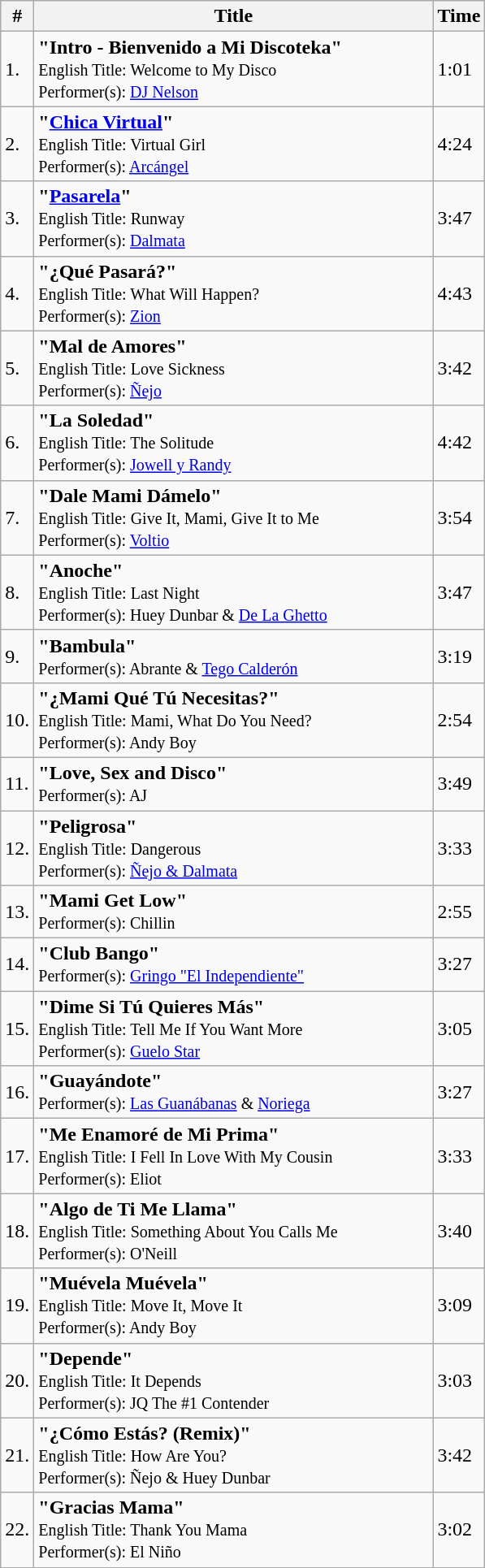<table class="wikitable">
<tr>
<th>#</th>
<th width="320">Title</th>
<th>Time</th>
</tr>
<tr>
<td>1.</td>
<td><strong>"Intro - Bienvenido a Mi Discoteka"</strong><br><small>English Title: Welcome to My Disco<br>Performer(s): <a href='#'>DJ Nelson</a></small></td>
<td>1:01</td>
</tr>
<tr>
<td>2.</td>
<td><strong>"<a href='#'>Chica Virtual</a>"</strong><br><small>English Title: Virtual Girl<br>Performer(s): <a href='#'>Arcángel</a></small></td>
<td>4:24</td>
</tr>
<tr>
<td>3.</td>
<td><strong>"<a href='#'>Pasarela</a>"</strong><br><small>English Title: Runway<br>Performer(s): <a href='#'>Dalmata</a></small></td>
<td>3:47</td>
</tr>
<tr>
<td>4.</td>
<td><strong>"¿Qué Pasará?"</strong><br><small>English Title: What Will Happen?<br>Performer(s): <a href='#'>Zion</a></small></td>
<td>4:43</td>
</tr>
<tr>
<td>5.</td>
<td><strong>"Mal de Amores"</strong><br><small>English Title: Love Sickness<br>Performer(s): <a href='#'>Ñejo</a></small></td>
<td>3:42</td>
</tr>
<tr>
<td>6.</td>
<td><strong>"La Soledad"</strong><br><small>English Title: The Solitude<br>Performer(s): <a href='#'>Jowell y Randy</a></small></td>
<td>4:42</td>
</tr>
<tr>
<td>7.</td>
<td><strong>"Dale Mami Dámelo"</strong><br><small>English Title: Give It, Mami, Give It to Me<br>Performer(s): <a href='#'>Voltio</a></small></td>
<td>3:54</td>
</tr>
<tr>
<td>8.</td>
<td><strong>"Anoche"</strong><br><small>English Title: Last Night<br>Performer(s): Huey Dunbar & <a href='#'>De La Ghetto</a></small></td>
<td>3:47</td>
</tr>
<tr>
<td>9.</td>
<td><strong>"Bambula"</strong><br><small>Performer(s): Abrante & <a href='#'>Tego Calderón</a></small></td>
<td>3:19</td>
</tr>
<tr>
<td>10.</td>
<td><strong>"¿Mami Qué Tú Necesitas?"</strong><br><small>English Title: Mami, What Do You Need?<br>Performer(s): Andy Boy</small></td>
<td>2:54</td>
</tr>
<tr>
<td>11.</td>
<td><strong>"Love, Sex and Disco"</strong><br><small>Performer(s): AJ</small></td>
<td>3:49</td>
</tr>
<tr>
<td>12.</td>
<td><strong>"Peligrosa"</strong><br><small>English Title: Dangerous<br>Performer(s): <a href='#'>Ñejo & Dalmata</a></small></td>
<td>3:33</td>
</tr>
<tr>
<td>13.</td>
<td><strong>"Mami Get Low"</strong><br><small>Performer(s): Chillin</small></td>
<td>2:55</td>
</tr>
<tr>
<td>14.</td>
<td><strong>"Club Bango"</strong> <br><small>Performer(s): <a href='#'>Gringo "El Independiente"</a></small></td>
<td>3:27</td>
</tr>
<tr>
<td>15.</td>
<td><strong>"Dime Si Tú Quieres Más"</strong><br><small>English Title: Tell Me If You Want More<br>Performer(s): <a href='#'>Guelo Star</a></small></td>
<td>3:05</td>
</tr>
<tr>
<td>16.</td>
<td><strong>"Guayándote"</strong> <br><small>Performer(s): <a href='#'>Las Guanábanas</a> & <a href='#'>Noriega</a></small></td>
<td>3:27</td>
</tr>
<tr>
<td>17.</td>
<td><strong>"Me Enamoré de Mi Prima"</strong><br><small>English Title: I Fell In Love With My Cousin<br>Performer(s): Eliot</small></td>
<td>3:33</td>
</tr>
<tr>
<td>18.</td>
<td><strong>"Algo de Ti Me Llama"</strong> <br><small>English Title: Something About You Calls Me<br>Performer(s): O'Neill</small></td>
<td>3:40</td>
</tr>
<tr>
<td>19.</td>
<td><strong>"Muévela Muévela"</strong><br><small>English Title: Move It, Move It<br>Performer(s): Andy Boy</small></td>
<td>3:09</td>
</tr>
<tr>
<td>20.</td>
<td><strong>"Depende"</strong> <br><small>English Title: It Depends<br>Performer(s): JQ The #1 Contender</small></td>
<td>3:03</td>
</tr>
<tr>
<td>21.</td>
<td><strong>"¿Cómo Estás? (Remix)"</strong><br><small>English Title: How Are You?<br>Performer(s): Ñejo & Huey Dunbar</small></td>
<td>3:42</td>
</tr>
<tr>
<td>22.</td>
<td><strong>"Gracias Mama"</strong> <br><small>English Title: Thank You Mama<br>Performer(s): El Niño</small></td>
<td>3:02</td>
</tr>
</table>
